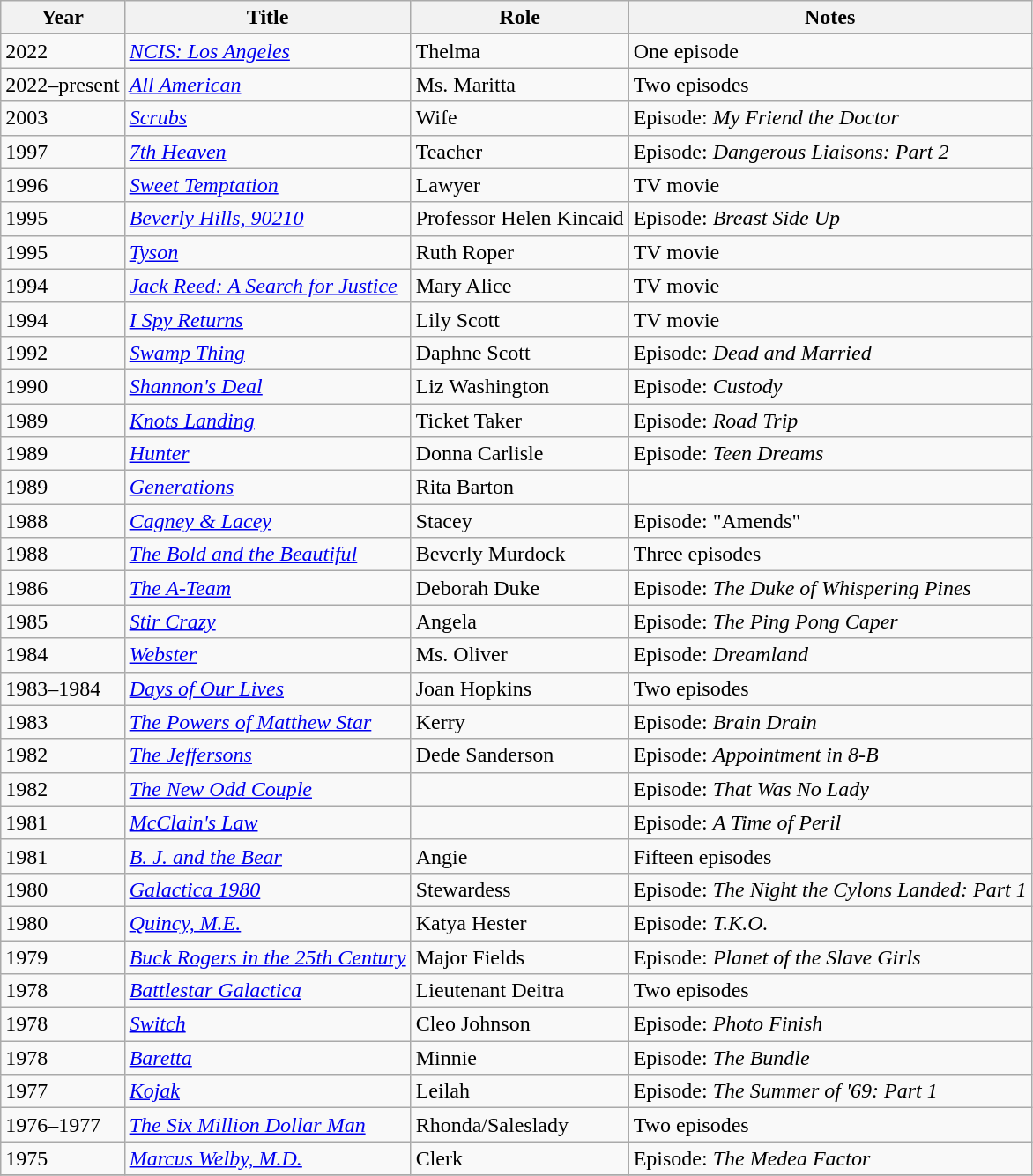<table class="wikitable sortable">
<tr>
<th>Year</th>
<th>Title</th>
<th>Role</th>
<th class="unsortable">Notes</th>
</tr>
<tr>
<td>2022</td>
<td><em><a href='#'>NCIS: Los Angeles</a></em></td>
<td>Thelma</td>
<td>One episode</td>
</tr>
<tr>
<td>2022–present</td>
<td><em><a href='#'>All American</a></em></td>
<td>Ms. Maritta</td>
<td>Two episodes</td>
</tr>
<tr>
<td>2003</td>
<td><em><a href='#'>Scrubs</a></em></td>
<td>Wife</td>
<td>Episode: <em>My Friend the Doctor</em></td>
</tr>
<tr>
<td>1997</td>
<td><em><a href='#'>7th Heaven</a></em></td>
<td>Teacher</td>
<td>Episode: <em>Dangerous Liaisons: Part 2</em></td>
</tr>
<tr>
<td>1996</td>
<td><em><a href='#'>Sweet Temptation</a></em></td>
<td>Lawyer</td>
<td>TV movie</td>
</tr>
<tr>
<td>1995</td>
<td><em><a href='#'>Beverly Hills, 90210</a></em></td>
<td>Professor Helen Kincaid</td>
<td>Episode: <em>Breast Side Up</em></td>
</tr>
<tr>
<td>1995</td>
<td><em><a href='#'>Tyson</a></em></td>
<td>Ruth Roper</td>
<td>TV movie</td>
</tr>
<tr>
<td>1994</td>
<td><em><a href='#'>Jack Reed: A Search for Justice</a></em></td>
<td>Mary Alice</td>
<td>TV movie</td>
</tr>
<tr>
<td>1994</td>
<td><em><a href='#'>I Spy Returns</a></em></td>
<td>Lily Scott</td>
<td>TV movie</td>
</tr>
<tr>
<td>1992</td>
<td><em><a href='#'>Swamp Thing</a></em></td>
<td>Daphne Scott</td>
<td>Episode: <em>Dead and Married</em></td>
</tr>
<tr>
<td>1990</td>
<td><em><a href='#'>Shannon's Deal</a></em></td>
<td>Liz Washington</td>
<td>Episode: <em>Custody</em></td>
</tr>
<tr>
<td>1989</td>
<td><em><a href='#'>Knots Landing</a></em></td>
<td>Ticket Taker</td>
<td>Episode: <em>Road Trip</em></td>
</tr>
<tr>
<td>1989</td>
<td><em><a href='#'>Hunter</a></em></td>
<td>Donna Carlisle</td>
<td>Episode: <em>Teen Dreams</em></td>
</tr>
<tr>
<td>1989</td>
<td><em><a href='#'>Generations</a></em></td>
<td>Rita Barton</td>
<td></td>
</tr>
<tr>
<td>1988</td>
<td><em><a href='#'>Cagney & Lacey</a></em></td>
<td>Stacey</td>
<td>Episode: "Amends"</td>
</tr>
<tr>
<td>1988</td>
<td><em><a href='#'>The Bold and the Beautiful</a></em></td>
<td>Beverly Murdock</td>
<td>Three episodes</td>
</tr>
<tr>
<td>1986</td>
<td><em><a href='#'>The A-Team</a></em></td>
<td>Deborah Duke</td>
<td>Episode: <em>The Duke of Whispering Pines</em></td>
</tr>
<tr>
<td>1985</td>
<td><em><a href='#'>Stir Crazy</a></em></td>
<td>Angela</td>
<td>Episode: <em>The Ping Pong Caper</em></td>
</tr>
<tr>
<td>1984</td>
<td><em><a href='#'>Webster</a></em></td>
<td>Ms. Oliver</td>
<td>Episode: <em>Dreamland</em></td>
</tr>
<tr>
<td>1983–1984</td>
<td><em><a href='#'>Days of Our Lives</a></em></td>
<td>Joan Hopkins</td>
<td>Two episodes</td>
</tr>
<tr>
<td>1983</td>
<td><em><a href='#'>The Powers of Matthew Star</a></em></td>
<td>Kerry</td>
<td>Episode: <em>Brain Drain</em></td>
</tr>
<tr>
<td>1982</td>
<td><em><a href='#'>The Jeffersons</a></em></td>
<td>Dede Sanderson</td>
<td>Episode: <em>Appointment in 8-B</em></td>
</tr>
<tr>
<td>1982</td>
<td><em><a href='#'>The New Odd Couple</a></em></td>
<td></td>
<td>Episode: <em>That Was No Lady</em></td>
</tr>
<tr>
<td>1981</td>
<td><em><a href='#'>McClain's Law</a></em></td>
<td></td>
<td>Episode: <em>A Time of Peril</em></td>
</tr>
<tr>
<td>1981</td>
<td><em><a href='#'>B. J. and the Bear</a></em></td>
<td>Angie</td>
<td>Fifteen episodes</td>
</tr>
<tr>
<td>1980</td>
<td><em><a href='#'>Galactica 1980</a></em></td>
<td>Stewardess</td>
<td>Episode: <em>The Night the Cylons Landed: Part 1</em></td>
</tr>
<tr>
<td>1980</td>
<td><em><a href='#'>Quincy, M.E.</a></em></td>
<td>Katya Hester</td>
<td>Episode: <em>T.K.O.</em></td>
</tr>
<tr>
<td>1979</td>
<td><em><a href='#'>Buck Rogers in the 25th Century</a></em></td>
<td>Major Fields</td>
<td>Episode: <em>Planet of the Slave Girls</em></td>
</tr>
<tr>
<td>1978</td>
<td><em><a href='#'>Battlestar Galactica</a></em></td>
<td>Lieutenant Deitra</td>
<td>Two episodes</td>
</tr>
<tr>
<td>1978</td>
<td><em><a href='#'>Switch</a></em></td>
<td>Cleo Johnson</td>
<td>Episode: <em>Photo Finish</em></td>
</tr>
<tr>
<td>1978</td>
<td><em><a href='#'>Baretta</a></em></td>
<td>Minnie</td>
<td>Episode: <em>The Bundle</em></td>
</tr>
<tr>
<td>1977</td>
<td><em><a href='#'>Kojak</a></em></td>
<td>Leilah</td>
<td>Episode: <em>The Summer of '69: Part 1</em></td>
</tr>
<tr>
<td>1976–1977</td>
<td><em><a href='#'>The Six Million Dollar Man</a></em></td>
<td>Rhonda/Saleslady</td>
<td>Two episodes</td>
</tr>
<tr>
<td>1975</td>
<td><em><a href='#'>Marcus Welby, M.D.</a></em></td>
<td>Clerk</td>
<td>Episode: <em>The Medea Factor</em></td>
</tr>
<tr>
</tr>
</table>
